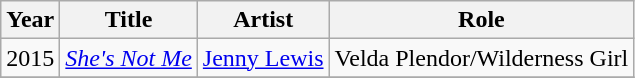<table class="wikitable">
<tr>
<th>Year</th>
<th>Title</th>
<th>Artist</th>
<th>Role</th>
</tr>
<tr>
<td>2015</td>
<td><em><a href='#'>She's Not Me</a></em></td>
<td><a href='#'>Jenny Lewis</a></td>
<td>Velda Plendor/Wilderness Girl</td>
</tr>
<tr>
</tr>
</table>
